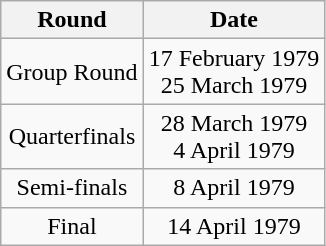<table class="wikitable" style="text-align: center">
<tr>
<th>Round</th>
<th>Date</th>
</tr>
<tr>
<td>Group Round</td>
<td>17 February 1979<br>25 March 1979</td>
</tr>
<tr>
<td>Quarterfinals</td>
<td>28 March 1979<br>4 April 1979</td>
</tr>
<tr>
<td>Semi-finals</td>
<td>8 April 1979</td>
</tr>
<tr>
<td>Final</td>
<td>14 April 1979</td>
</tr>
</table>
